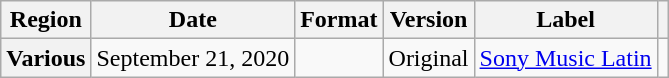<table class="wikitable plainrowheaders">
<tr>
<th scope="col">Region</th>
<th scope="col">Date</th>
<th scope="col">Format</th>
<th scope="col">Version</th>
<th scope="col">Label</th>
<th scope="col"></th>
</tr>
<tr>
<th scope="row">Various</th>
<td>September 21, 2020</td>
<td></td>
<td>Original</td>
<td><a href='#'>Sony Music Latin</a></td>
<td style="text-align:center"></td>
</tr>
</table>
